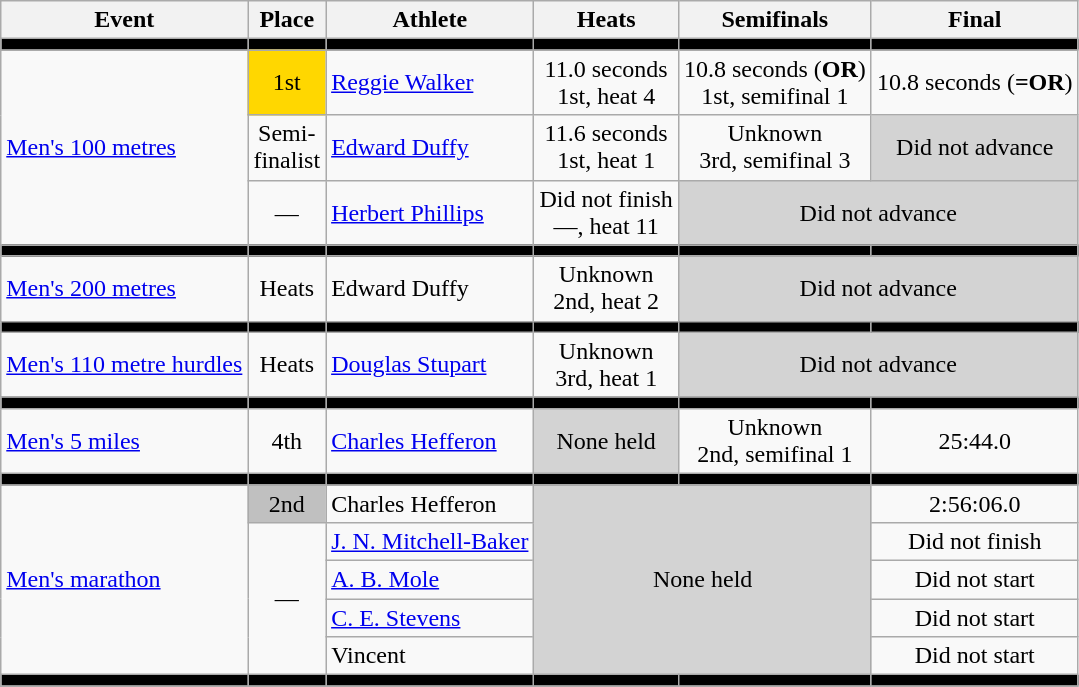<table class=wikitable>
<tr>
<th>Event</th>
<th>Place</th>
<th>Athlete</th>
<th>Heats</th>
<th>Semifinals</th>
<th>Final</th>
</tr>
<tr bgcolor=black>
<td></td>
<td></td>
<td></td>
<td></td>
<td></td>
<td></td>
</tr>
<tr align=center>
<td rowspan=3 align=left><a href='#'>Men's 100 metres</a></td>
<td bgcolor=gold>1st</td>
<td align=left><a href='#'>Reggie Walker</a></td>
<td>11.0 seconds <br> 1st, heat 4</td>
<td>10.8 seconds (<strong>OR</strong>) <br> 1st, semifinal 1</td>
<td>10.8 seconds (<strong>=OR</strong>)</td>
</tr>
<tr align=center>
<td>Semi-<br>finalist</td>
<td align=left><a href='#'>Edward Duffy</a></td>
<td>11.6 seconds <br> 1st, heat 1</td>
<td>Unknown <br> 3rd, semifinal 3</td>
<td bgcolor=lightgray>Did not advance</td>
</tr>
<tr align=center>
<td>—</td>
<td align=left><a href='#'>Herbert Phillips</a></td>
<td>Did not finish <br> —, heat 11</td>
<td colspan=2 bgcolor=lightgray>Did not advance</td>
</tr>
<tr bgcolor=black>
<td></td>
<td></td>
<td></td>
<td></td>
<td></td>
<td></td>
</tr>
<tr align=center>
<td align=left><a href='#'>Men's 200 metres</a></td>
<td>Heats</td>
<td align=left>Edward Duffy</td>
<td>Unknown <br> 2nd, heat 2</td>
<td colspan=2 bgcolor=lightgray>Did not advance</td>
</tr>
<tr bgcolor=black>
<td></td>
<td></td>
<td></td>
<td></td>
<td></td>
<td></td>
</tr>
<tr align=center>
<td align=left><a href='#'>Men's 110 metre hurdles</a></td>
<td>Heats</td>
<td align=left><a href='#'>Douglas Stupart</a></td>
<td>Unknown <br> 3rd, heat 1</td>
<td colspan=2 bgcolor=lightgray>Did not advance</td>
</tr>
<tr bgcolor=black>
<td></td>
<td></td>
<td></td>
<td></td>
<td></td>
<td></td>
</tr>
<tr align=center>
<td align=left><a href='#'>Men's 5 miles</a></td>
<td>4th</td>
<td align=left><a href='#'>Charles Hefferon</a></td>
<td bgcolor=lightgray>None held</td>
<td>Unknown <br> 2nd, semifinal 1</td>
<td>25:44.0</td>
</tr>
<tr bgcolor=black>
<td></td>
<td></td>
<td></td>
<td></td>
<td></td>
<td></td>
</tr>
<tr align=center>
<td rowspan=5 align=left><a href='#'>Men's marathon</a></td>
<td bgcolor=silver>2nd</td>
<td align=left>Charles Hefferon</td>
<td rowspan=5 colspan=2 bgcolor=lightgray>None held</td>
<td>2:56:06.0</td>
</tr>
<tr align=center>
<td rowspan=4>—</td>
<td align=left><a href='#'>J. N. Mitchell-Baker</a></td>
<td>Did not finish</td>
</tr>
<tr align=center>
<td align=left><a href='#'>A. B. Mole</a></td>
<td>Did not start</td>
</tr>
<tr align=center>
<td align=left><a href='#'>C. E. Stevens</a></td>
<td>Did not start</td>
</tr>
<tr align=center>
<td align=left>Vincent</td>
<td>Did not start</td>
</tr>
<tr bgcolor=black>
<td></td>
<td></td>
<td></td>
<td></td>
<td></td>
<td></td>
</tr>
</table>
